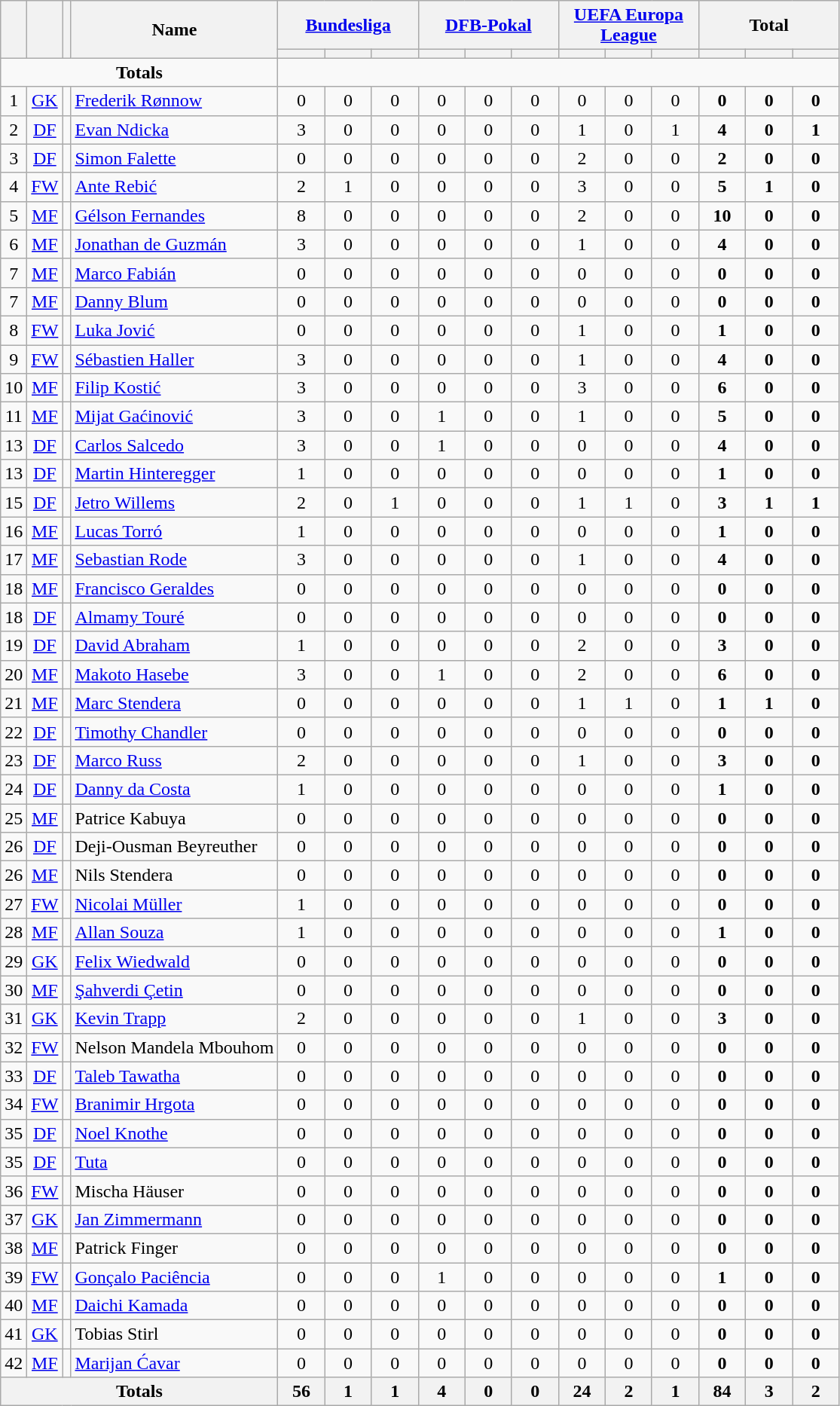<table class="wikitable" style="text-align:center;">
<tr>
<th rowspan="2"></th>
<th rowspan="2"></th>
<th rowspan="2"></th>
<th rowspan="2">Name</th>
<th colspan="3"><a href='#'>Bundesliga</a></th>
<th colspan="3"><a href='#'>DFB-Pokal</a></th>
<th colspan="3"><a href='#'>UEFA Europa League</a></th>
<th colspan="3">Total</th>
</tr>
<tr>
<th width=34; background:#fe9;"></th>
<th width=34; background:#fe9;"></th>
<th width=34; background:#ff8888;"></th>
<th width=34; background:#fe9;"></th>
<th width=34; background:#fe9;"></th>
<th width=34; background:#ff8888;"></th>
<th width=34; background:#fe9;"></th>
<th width=34; background:#fe9;"></th>
<th width=34; background:#ff8888;"></th>
<th width=34; background:#fe9;"></th>
<th width=34; background:#fe9;"></th>
<th width=34; background:#ff8888;"></th>
</tr>
<tr>
<td colspan=4><strong>Totals</strong></td>
</tr>
<tr>
<td>1</td>
<td><a href='#'>GK</a></td>
<td></td>
<td align=left><a href='#'>Frederik Rønnow</a></td>
<td>0</td>
<td>0</td>
<td>0</td>
<td>0</td>
<td>0</td>
<td>0</td>
<td>0</td>
<td>0</td>
<td>0</td>
<td><strong>0</strong></td>
<td><strong>0</strong></td>
<td><strong>0</strong></td>
</tr>
<tr>
<td>2</td>
<td><a href='#'>DF</a></td>
<td></td>
<td align=left><a href='#'>Evan Ndicka</a></td>
<td>3</td>
<td>0</td>
<td>0</td>
<td>0</td>
<td>0</td>
<td>0</td>
<td>1</td>
<td>0</td>
<td>1</td>
<td><strong>4</strong></td>
<td><strong>0</strong></td>
<td><strong>1</strong></td>
</tr>
<tr>
<td>3</td>
<td><a href='#'>DF</a></td>
<td></td>
<td align=left><a href='#'>Simon Falette</a></td>
<td>0</td>
<td>0</td>
<td>0</td>
<td>0</td>
<td>0</td>
<td>0</td>
<td>2</td>
<td>0</td>
<td>0</td>
<td><strong>2</strong></td>
<td><strong>0</strong></td>
<td><strong>0</strong></td>
</tr>
<tr>
<td>4</td>
<td><a href='#'>FW</a></td>
<td></td>
<td align=left><a href='#'>Ante Rebić</a></td>
<td>2</td>
<td>1</td>
<td>0</td>
<td>0</td>
<td>0</td>
<td>0</td>
<td>3</td>
<td>0</td>
<td>0</td>
<td><strong>5</strong></td>
<td><strong>1</strong></td>
<td><strong>0</strong></td>
</tr>
<tr>
<td>5</td>
<td><a href='#'>MF</a></td>
<td></td>
<td align=left><a href='#'>Gélson Fernandes</a></td>
<td>8</td>
<td>0</td>
<td>0</td>
<td>0</td>
<td>0</td>
<td>0</td>
<td>2</td>
<td>0</td>
<td>0</td>
<td><strong>10</strong></td>
<td><strong>0</strong></td>
<td><strong>0</strong></td>
</tr>
<tr>
<td>6</td>
<td><a href='#'>MF</a></td>
<td></td>
<td align=left><a href='#'>Jonathan de Guzmán</a></td>
<td>3</td>
<td>0</td>
<td>0</td>
<td>0</td>
<td>0</td>
<td>0</td>
<td>1</td>
<td>0</td>
<td>0</td>
<td><strong>4</strong></td>
<td><strong>0</strong></td>
<td><strong>0</strong></td>
</tr>
<tr>
<td>7</td>
<td><a href='#'>MF</a></td>
<td></td>
<td align=left><a href='#'>Marco Fabián</a></td>
<td>0</td>
<td>0</td>
<td>0</td>
<td>0</td>
<td>0</td>
<td>0</td>
<td>0</td>
<td>0</td>
<td>0</td>
<td><strong>0</strong></td>
<td><strong>0</strong></td>
<td><strong>0</strong></td>
</tr>
<tr>
<td>7</td>
<td><a href='#'>MF</a></td>
<td></td>
<td align=left><a href='#'>Danny Blum</a></td>
<td>0</td>
<td>0</td>
<td>0</td>
<td>0</td>
<td>0</td>
<td>0</td>
<td>0</td>
<td>0</td>
<td>0</td>
<td><strong>0</strong></td>
<td><strong>0</strong></td>
<td><strong>0</strong></td>
</tr>
<tr>
<td>8</td>
<td><a href='#'>FW</a></td>
<td></td>
<td align=left><a href='#'>Luka Jović</a></td>
<td>0</td>
<td>0</td>
<td>0</td>
<td>0</td>
<td>0</td>
<td>0</td>
<td>1</td>
<td>0</td>
<td>0</td>
<td><strong>1</strong></td>
<td><strong>0</strong></td>
<td><strong>0</strong></td>
</tr>
<tr>
<td>9</td>
<td><a href='#'>FW</a></td>
<td></td>
<td align=left><a href='#'>Sébastien Haller</a></td>
<td>3</td>
<td>0</td>
<td>0</td>
<td>0</td>
<td>0</td>
<td>0</td>
<td>1</td>
<td>0</td>
<td>0</td>
<td><strong>4</strong></td>
<td><strong>0</strong></td>
<td><strong>0</strong></td>
</tr>
<tr>
<td>10</td>
<td><a href='#'>MF</a></td>
<td></td>
<td align=left><a href='#'>Filip Kostić</a></td>
<td>3</td>
<td>0</td>
<td>0</td>
<td>0</td>
<td>0</td>
<td>0</td>
<td>3</td>
<td>0</td>
<td>0</td>
<td><strong>6</strong></td>
<td><strong>0</strong></td>
<td><strong>0</strong></td>
</tr>
<tr>
<td>11</td>
<td><a href='#'>MF</a></td>
<td></td>
<td align=left><a href='#'>Mijat Gaćinović</a></td>
<td>3</td>
<td>0</td>
<td>0</td>
<td>1</td>
<td>0</td>
<td>0</td>
<td>1</td>
<td>0</td>
<td>0</td>
<td><strong>5</strong></td>
<td><strong>0</strong></td>
<td><strong>0</strong></td>
</tr>
<tr>
<td>13</td>
<td><a href='#'>DF</a></td>
<td></td>
<td align=left><a href='#'>Carlos Salcedo</a></td>
<td>3</td>
<td>0</td>
<td>0</td>
<td>1</td>
<td>0</td>
<td>0</td>
<td>0</td>
<td>0</td>
<td>0</td>
<td><strong>4</strong></td>
<td><strong>0</strong></td>
<td><strong>0</strong></td>
</tr>
<tr>
<td>13</td>
<td><a href='#'>DF</a></td>
<td></td>
<td align=left><a href='#'>Martin Hinteregger</a></td>
<td>1</td>
<td>0</td>
<td>0</td>
<td>0</td>
<td>0</td>
<td>0</td>
<td>0</td>
<td>0</td>
<td>0</td>
<td><strong>1</strong></td>
<td><strong>0</strong></td>
<td><strong>0</strong></td>
</tr>
<tr>
<td>15</td>
<td><a href='#'>DF</a></td>
<td></td>
<td align=left><a href='#'>Jetro Willems</a></td>
<td>2</td>
<td>0</td>
<td>1</td>
<td>0</td>
<td>0</td>
<td>0</td>
<td>1</td>
<td>1</td>
<td>0</td>
<td><strong>3</strong></td>
<td><strong>1</strong></td>
<td><strong>1</strong></td>
</tr>
<tr>
<td>16</td>
<td><a href='#'>MF</a></td>
<td></td>
<td align=left><a href='#'>Lucas Torró</a></td>
<td>1</td>
<td>0</td>
<td>0</td>
<td>0</td>
<td>0</td>
<td>0</td>
<td>0</td>
<td>0</td>
<td>0</td>
<td><strong>1</strong></td>
<td><strong>0</strong></td>
<td><strong>0</strong></td>
</tr>
<tr>
<td>17</td>
<td><a href='#'>MF</a></td>
<td></td>
<td align=left><a href='#'>Sebastian Rode</a></td>
<td>3</td>
<td>0</td>
<td>0</td>
<td>0</td>
<td>0</td>
<td>0</td>
<td>1</td>
<td>0</td>
<td>0</td>
<td><strong>4</strong></td>
<td><strong>0</strong></td>
<td><strong>0</strong></td>
</tr>
<tr>
<td>18</td>
<td><a href='#'>MF</a></td>
<td></td>
<td align=left><a href='#'>Francisco Geraldes</a></td>
<td>0</td>
<td>0</td>
<td>0</td>
<td>0</td>
<td>0</td>
<td>0</td>
<td>0</td>
<td>0</td>
<td>0</td>
<td><strong>0</strong></td>
<td><strong>0</strong></td>
<td><strong>0</strong></td>
</tr>
<tr>
<td>18</td>
<td><a href='#'>DF</a></td>
<td></td>
<td align=left><a href='#'>Almamy Touré</a></td>
<td>0</td>
<td>0</td>
<td>0</td>
<td>0</td>
<td>0</td>
<td>0</td>
<td>0</td>
<td>0</td>
<td>0</td>
<td><strong>0</strong></td>
<td><strong>0</strong></td>
<td><strong>0</strong></td>
</tr>
<tr>
<td>19</td>
<td><a href='#'>DF</a></td>
<td></td>
<td align=left><a href='#'>David Abraham</a></td>
<td>1</td>
<td>0</td>
<td>0</td>
<td>0</td>
<td>0</td>
<td>0</td>
<td>2</td>
<td>0</td>
<td>0</td>
<td><strong>3</strong></td>
<td><strong>0</strong></td>
<td><strong>0</strong></td>
</tr>
<tr>
<td>20</td>
<td><a href='#'>MF</a></td>
<td></td>
<td align=left><a href='#'>Makoto Hasebe</a></td>
<td>3</td>
<td>0</td>
<td>0</td>
<td>1</td>
<td>0</td>
<td>0</td>
<td>2</td>
<td>0</td>
<td>0</td>
<td><strong>6</strong></td>
<td><strong>0</strong></td>
<td><strong>0</strong></td>
</tr>
<tr>
<td>21</td>
<td><a href='#'>MF</a></td>
<td></td>
<td align=left><a href='#'>Marc Stendera</a></td>
<td>0</td>
<td>0</td>
<td>0</td>
<td>0</td>
<td>0</td>
<td>0</td>
<td>1</td>
<td>1</td>
<td>0</td>
<td><strong>1</strong></td>
<td><strong>1</strong></td>
<td><strong>0</strong></td>
</tr>
<tr>
<td>22</td>
<td><a href='#'>DF</a></td>
<td></td>
<td align=left><a href='#'>Timothy Chandler</a></td>
<td>0</td>
<td>0</td>
<td>0</td>
<td>0</td>
<td>0</td>
<td>0</td>
<td>0</td>
<td>0</td>
<td>0</td>
<td><strong>0</strong></td>
<td><strong>0</strong></td>
<td><strong>0</strong></td>
</tr>
<tr>
<td>23</td>
<td><a href='#'>DF</a></td>
<td></td>
<td align=left><a href='#'>Marco Russ</a></td>
<td>2</td>
<td>0</td>
<td>0</td>
<td>0</td>
<td>0</td>
<td>0</td>
<td>1</td>
<td>0</td>
<td>0</td>
<td><strong>3</strong></td>
<td><strong>0</strong></td>
<td><strong>0</strong></td>
</tr>
<tr>
<td>24</td>
<td><a href='#'>DF</a></td>
<td></td>
<td align=left><a href='#'>Danny da Costa</a></td>
<td>1</td>
<td>0</td>
<td>0</td>
<td>0</td>
<td>0</td>
<td>0</td>
<td>0</td>
<td>0</td>
<td>0</td>
<td><strong>1</strong></td>
<td><strong>0</strong></td>
<td><strong>0</strong></td>
</tr>
<tr>
<td>25</td>
<td><a href='#'>MF</a></td>
<td></td>
<td align=left>Patrice Kabuya</td>
<td>0</td>
<td>0</td>
<td>0</td>
<td>0</td>
<td>0</td>
<td>0</td>
<td>0</td>
<td>0</td>
<td>0</td>
<td><strong>0</strong></td>
<td><strong>0</strong></td>
<td><strong>0</strong></td>
</tr>
<tr>
<td>26</td>
<td><a href='#'>DF</a></td>
<td></td>
<td align=left>Deji-Ousman Beyreuther</td>
<td>0</td>
<td>0</td>
<td>0</td>
<td>0</td>
<td>0</td>
<td>0</td>
<td>0</td>
<td>0</td>
<td>0</td>
<td><strong>0</strong></td>
<td><strong>0</strong></td>
<td><strong>0</strong></td>
</tr>
<tr>
<td>26</td>
<td><a href='#'>MF</a></td>
<td></td>
<td align=left>Nils Stendera</td>
<td>0</td>
<td>0</td>
<td>0</td>
<td>0</td>
<td>0</td>
<td>0</td>
<td>0</td>
<td>0</td>
<td>0</td>
<td><strong>0</strong></td>
<td><strong>0</strong></td>
<td><strong>0</strong></td>
</tr>
<tr>
<td>27</td>
<td><a href='#'>FW</a></td>
<td></td>
<td align=left><a href='#'>Nicolai Müller</a></td>
<td>1</td>
<td>0</td>
<td>0</td>
<td>0</td>
<td>0</td>
<td>0</td>
<td>0</td>
<td>0</td>
<td>0</td>
<td><strong>0</strong></td>
<td><strong>0</strong></td>
<td><strong>0</strong></td>
</tr>
<tr>
<td>28</td>
<td><a href='#'>MF</a></td>
<td></td>
<td align=left><a href='#'>Allan Souza</a></td>
<td>1</td>
<td>0</td>
<td>0</td>
<td>0</td>
<td>0</td>
<td>0</td>
<td>0</td>
<td>0</td>
<td>0</td>
<td><strong>1</strong></td>
<td><strong>0</strong></td>
<td><strong>0</strong></td>
</tr>
<tr>
<td>29</td>
<td><a href='#'>GK</a></td>
<td></td>
<td align=left><a href='#'>Felix Wiedwald</a></td>
<td>0</td>
<td>0</td>
<td>0</td>
<td>0</td>
<td>0</td>
<td>0</td>
<td>0</td>
<td>0</td>
<td>0</td>
<td><strong>0</strong></td>
<td><strong>0</strong></td>
<td><strong>0</strong></td>
</tr>
<tr>
<td>30</td>
<td><a href='#'>MF</a></td>
<td></td>
<td align=left><a href='#'>Şahverdi Çetin</a></td>
<td>0</td>
<td>0</td>
<td>0</td>
<td>0</td>
<td>0</td>
<td>0</td>
<td>0</td>
<td>0</td>
<td>0</td>
<td><strong>0</strong></td>
<td><strong>0</strong></td>
<td><strong>0</strong></td>
</tr>
<tr>
<td>31</td>
<td><a href='#'>GK</a></td>
<td></td>
<td align=left><a href='#'>Kevin Trapp</a></td>
<td>2</td>
<td>0</td>
<td>0</td>
<td>0</td>
<td>0</td>
<td>0</td>
<td>1</td>
<td>0</td>
<td>0</td>
<td><strong>3</strong></td>
<td><strong>0</strong></td>
<td><strong>0</strong></td>
</tr>
<tr>
<td>32</td>
<td><a href='#'>FW</a></td>
<td></td>
<td align=left>Nelson Mandela Mbouhom</td>
<td>0</td>
<td>0</td>
<td>0</td>
<td>0</td>
<td>0</td>
<td>0</td>
<td>0</td>
<td>0</td>
<td>0</td>
<td><strong>0</strong></td>
<td><strong>0</strong></td>
<td><strong>0</strong></td>
</tr>
<tr>
<td>33</td>
<td><a href='#'>DF</a></td>
<td></td>
<td align=left><a href='#'>Taleb Tawatha</a></td>
<td>0</td>
<td>0</td>
<td>0</td>
<td>0</td>
<td>0</td>
<td>0</td>
<td>0</td>
<td>0</td>
<td>0</td>
<td><strong>0</strong></td>
<td><strong>0</strong></td>
<td><strong>0</strong></td>
</tr>
<tr>
<td>34</td>
<td><a href='#'>FW</a></td>
<td></td>
<td align=left><a href='#'>Branimir Hrgota</a></td>
<td>0</td>
<td>0</td>
<td>0</td>
<td>0</td>
<td>0</td>
<td>0</td>
<td>0</td>
<td>0</td>
<td>0</td>
<td><strong>0</strong></td>
<td><strong>0</strong></td>
<td><strong>0</strong></td>
</tr>
<tr>
<td>35</td>
<td><a href='#'>DF</a></td>
<td></td>
<td align=left><a href='#'>Noel Knothe</a></td>
<td>0</td>
<td>0</td>
<td>0</td>
<td>0</td>
<td>0</td>
<td>0</td>
<td>0</td>
<td>0</td>
<td>0</td>
<td><strong>0</strong></td>
<td><strong>0</strong></td>
<td><strong>0</strong></td>
</tr>
<tr>
<td>35</td>
<td><a href='#'>DF</a></td>
<td></td>
<td align=left><a href='#'>Tuta</a></td>
<td>0</td>
<td>0</td>
<td>0</td>
<td>0</td>
<td>0</td>
<td>0</td>
<td>0</td>
<td>0</td>
<td>0</td>
<td><strong>0</strong></td>
<td><strong>0</strong></td>
<td><strong>0</strong></td>
</tr>
<tr>
<td>36</td>
<td><a href='#'>FW</a></td>
<td></td>
<td align=left>Mischa Häuser</td>
<td>0</td>
<td>0</td>
<td>0</td>
<td>0</td>
<td>0</td>
<td>0</td>
<td>0</td>
<td>0</td>
<td>0</td>
<td><strong>0</strong></td>
<td><strong>0</strong></td>
<td><strong>0</strong></td>
</tr>
<tr>
<td>37</td>
<td><a href='#'>GK</a></td>
<td></td>
<td align=left><a href='#'>Jan Zimmermann</a></td>
<td>0</td>
<td>0</td>
<td>0</td>
<td>0</td>
<td>0</td>
<td>0</td>
<td>0</td>
<td>0</td>
<td>0</td>
<td><strong>0</strong></td>
<td><strong>0</strong></td>
<td><strong>0</strong></td>
</tr>
<tr>
<td>38</td>
<td><a href='#'>MF</a></td>
<td></td>
<td align=left>Patrick Finger</td>
<td>0</td>
<td>0</td>
<td>0</td>
<td>0</td>
<td>0</td>
<td>0</td>
<td>0</td>
<td>0</td>
<td>0</td>
<td><strong>0</strong></td>
<td><strong>0</strong></td>
<td><strong>0</strong></td>
</tr>
<tr>
<td>39</td>
<td><a href='#'>FW</a></td>
<td></td>
<td align=left><a href='#'>Gonçalo Paciência</a></td>
<td>0</td>
<td>0</td>
<td>0</td>
<td>1</td>
<td>0</td>
<td>0</td>
<td>0</td>
<td>0</td>
<td>0</td>
<td><strong>1</strong></td>
<td><strong>0</strong></td>
<td><strong>0</strong></td>
</tr>
<tr>
<td>40</td>
<td><a href='#'>MF</a></td>
<td></td>
<td align=left><a href='#'>Daichi Kamada</a></td>
<td>0</td>
<td>0</td>
<td>0</td>
<td>0</td>
<td>0</td>
<td>0</td>
<td>0</td>
<td>0</td>
<td>0</td>
<td><strong>0</strong></td>
<td><strong>0</strong></td>
<td><strong>0</strong></td>
</tr>
<tr>
<td>41</td>
<td><a href='#'>GK</a></td>
<td></td>
<td align=left>Tobias Stirl</td>
<td>0</td>
<td>0</td>
<td>0</td>
<td>0</td>
<td>0</td>
<td>0</td>
<td>0</td>
<td>0</td>
<td>0</td>
<td><strong>0</strong></td>
<td><strong>0</strong></td>
<td><strong>0</strong></td>
</tr>
<tr>
<td>42</td>
<td><a href='#'>MF</a></td>
<td></td>
<td align=left><a href='#'>Marijan Ćavar</a></td>
<td>0</td>
<td>0</td>
<td>0</td>
<td>0</td>
<td>0</td>
<td>0</td>
<td>0</td>
<td>0</td>
<td>0</td>
<td><strong>0</strong></td>
<td><strong>0</strong></td>
<td><strong>0</strong></td>
</tr>
<tr>
<th colspan=4>Totals</th>
<th>56</th>
<th>1</th>
<th>1</th>
<th>4</th>
<th>0</th>
<th>0</th>
<th>24</th>
<th>2</th>
<th>1</th>
<th>84</th>
<th>3</th>
<th>2</th>
</tr>
</table>
